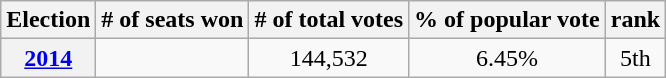<table class="wikitable" style="text-align:center">
<tr>
<th>Election</th>
<th># of seats won</th>
<th># of total votes</th>
<th>% of popular vote</th>
<th>rank</th>
</tr>
<tr>
<th><a href='#'>2014</a></th>
<td></td>
<td>144,532</td>
<td>6.45%</td>
<td>5th</td>
</tr>
</table>
